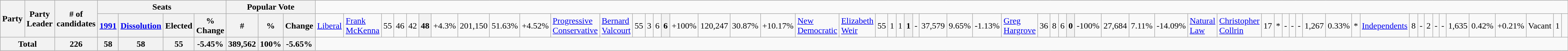<table class="wikitable">
<tr>
<th rowspan="2" colspan="2">Party</th>
<th rowspan="2">Party Leader</th>
<th rowspan="2"># of<br>candidates</th>
<th colspan="4">Seats</th>
<th colspan="3">Popular Vote</th>
</tr>
<tr>
<th><a href='#'>1991</a></th>
<th><span><a href='#'>Dissolution</a></span></th>
<th>Elected</th>
<th>% Change</th>
<th>#</th>
<th>%</th>
<th>Change<br></th>
<td><a href='#'>Liberal</a></td>
<td><a href='#'>Frank McKenna</a></td>
<td align=right>55</td>
<td align=right>46</td>
<td align=right>42</td>
<th align=right>48</th>
<td align=right>+4.3%</td>
<td align=right>201,150</td>
<td align=right>51.63%</td>
<td align=right>+4.52%<br></td>
<td><a href='#'>Progressive Conservative</a></td>
<td><a href='#'>Bernard Valcourt</a></td>
<td align=right>55</td>
<td align=right>3</td>
<td align=right>6</td>
<th align=right>6</th>
<td align=right>+100%</td>
<td align=right>120,247</td>
<td align=right>30.87%</td>
<td align=right>+10.17%<br></td>
<td><a href='#'>New Democratic</a></td>
<td><a href='#'>Elizabeth Weir</a></td>
<td align=right>55</td>
<td align=right>1</td>
<td align=right>1</td>
<th align=right>1</th>
<td align=right>-</td>
<td align=right>37,579</td>
<td align=right>9.65%</td>
<td align=right>-1.13%<br></td>
<td><a href='#'>Greg Hargrove</a></td>
<td align=right>36</td>
<td align=right>8</td>
<td align=right>6</td>
<th align=right>0</th>
<td align=right>-100%</td>
<td align=right>27,684</td>
<td align=right>7.11%</td>
<td align=right>-14.09%<br></td>
<td><a href='#'>Natural Law</a></td>
<td><a href='#'>Christopher Collrin</a></td>
<td align=right>17</td>
<td align=right>*</td>
<td align=right>-</td>
<td align=right>-</td>
<td align=right>-</td>
<td align=right>1,267</td>
<td align=right>0.33%</td>
<td align=right>*<br></td>
<td colspan=2><a href='#'>Independents</a></td>
<td align=right>8</td>
<td align=right>-</td>
<td align=right>2</td>
<td align=right>-</td>
<td align=right>-</td>
<td align=right>1,635</td>
<td align=right>0.42%</td>
<td align=right>+0.21%<br></td>
<td style="text-align:left;" colspan="4">Vacant</td>
<td style="text-align:right;">1</td>
<td style="text-align:center;" colspan="5"> </td>
</tr>
<tr>
<th colspan=3 align=left>Total</th>
<th align=right>226</th>
<th align=right>58</th>
<th align=right>58</th>
<th align=right>55</th>
<th align=right>-5.45%</th>
<th align=right>389,562</th>
<th align=right>100%</th>
<th align=right>-5.65%</th>
</tr>
</table>
